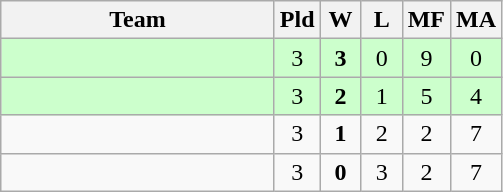<table class=wikitable style="text-align:center">
<tr>
<th width=175>Team</th>
<th width=20>Pld</th>
<th width=20>W</th>
<th width=20>L</th>
<th width=20>MF</th>
<th width=20>MA</th>
</tr>
<tr bgcolor=ccffcc>
<td style="text-align:left"></td>
<td>3</td>
<td><strong>3</strong></td>
<td>0</td>
<td>9</td>
<td>0</td>
</tr>
<tr bgcolor=ccffcc>
<td style="text-align:left"></td>
<td>3</td>
<td><strong>2</strong></td>
<td>1</td>
<td>5</td>
<td>4</td>
</tr>
<tr>
<td style="text-align:left"></td>
<td>3</td>
<td><strong>1</strong></td>
<td>2</td>
<td>2</td>
<td>7</td>
</tr>
<tr>
<td style="text-align:left"></td>
<td>3</td>
<td><strong>0</strong></td>
<td>3</td>
<td>2</td>
<td>7</td>
</tr>
</table>
